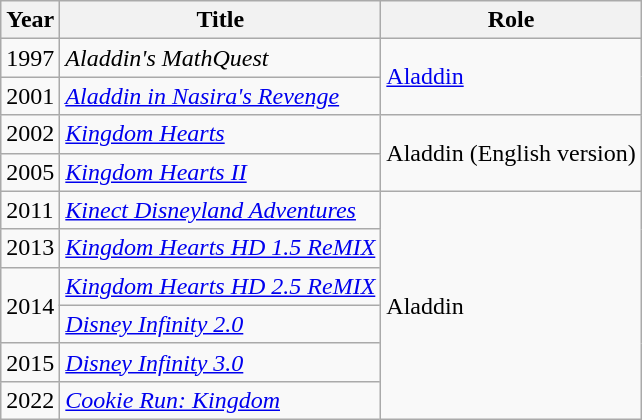<table class="wikitable">
<tr>
<th>Year</th>
<th>Title</th>
<th>Role</th>
</tr>
<tr>
<td>1997</td>
<td><em>Aladdin's MathQuest</em></td>
<td rowspan="2"><a href='#'>Aladdin</a></td>
</tr>
<tr>
<td>2001</td>
<td><em><a href='#'>Aladdin in Nasira's Revenge</a></em></td>
</tr>
<tr>
<td>2002</td>
<td><em><a href='#'>Kingdom Hearts</a></em></td>
<td rowspan="2">Aladdin (English version)</td>
</tr>
<tr>
<td>2005</td>
<td><em><a href='#'>Kingdom Hearts II</a></em></td>
</tr>
<tr>
<td>2011</td>
<td><em><a href='#'>Kinect Disneyland Adventures</a></em></td>
<td rowspan="6">Aladdin</td>
</tr>
<tr>
<td>2013</td>
<td><em><a href='#'>Kingdom Hearts HD 1.5 ReMIX</a></em></td>
</tr>
<tr>
<td rowspan="2">2014</td>
<td><em><a href='#'>Kingdom Hearts HD 2.5 ReMIX</a></em></td>
</tr>
<tr>
<td><em><a href='#'>Disney Infinity 2.0</a></em></td>
</tr>
<tr>
<td>2015</td>
<td><em><a href='#'>Disney Infinity 3.0</a></em></td>
</tr>
<tr>
<td>2022</td>
<td><em><a href='#'>Cookie Run: Kingdom</a></em></td>
</tr>
</table>
